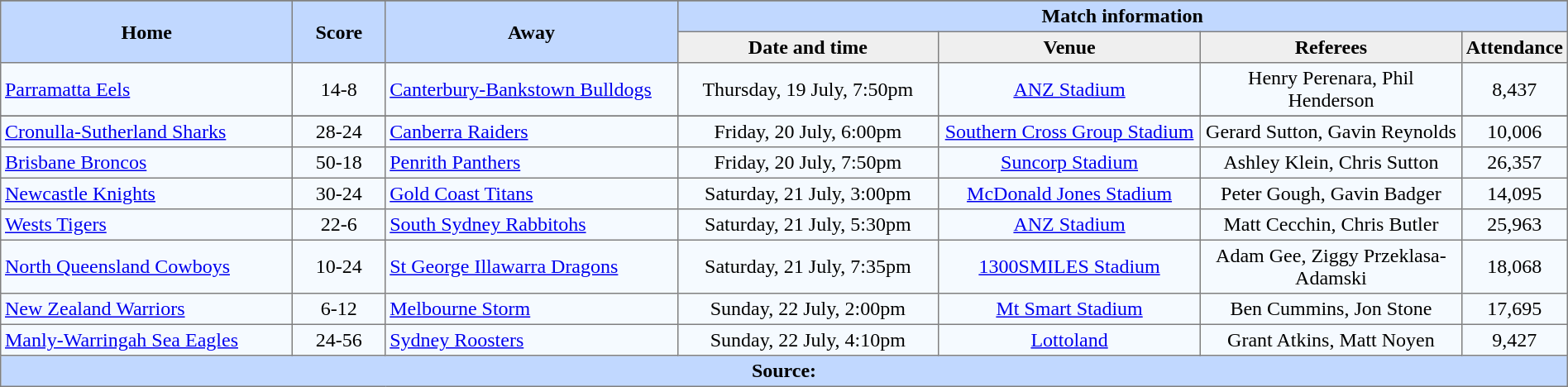<table border="1" cellpadding="3" cellspacing="0" style="border-collapse:collapse; text-align:center; width:100%;">
<tr style="background:#c1d8ff;">
</tr>
<tr style="background:#c1d8ff;">
<th rowspan="2" style="width:19%;">Home</th>
<th rowspan="2" style="width:6%;">Score</th>
<th rowspan="2" style="width:19%;">Away</th>
<th colspan=6>Match information</th>
</tr>
<tr style="background:#efefef;">
<th width=17%>Date and time</th>
<th width=17%>Venue</th>
<th width=17%>Referees</th>
<th width=5%>Attendance</th>
</tr>
<tr style="text-align:center; background:#f5faff;">
<td align="left"> <a href='#'>Parramatta Eels</a></td>
<td>14-8</td>
<td align="left"> <a href='#'>Canterbury-Bankstown Bulldogs</a></td>
<td>Thursday, 19 July, 7:50pm</td>
<td><a href='#'>ANZ Stadium</a></td>
<td>Henry Perenara, Phil Henderson</td>
<td>8,437</td>
</tr>
<tr style="background:#c1d8ff;">
</tr>
<tr style="text-align:center; background:#f5faff;">
<td align="left"> <a href='#'>Cronulla-Sutherland Sharks</a></td>
<td>28-24</td>
<td align="left"> <a href='#'>Canberra Raiders</a></td>
<td>Friday, 20 July, 6:00pm</td>
<td><a href='#'>Southern Cross Group Stadium</a></td>
<td>Gerard Sutton, Gavin Reynolds</td>
<td>10,006</td>
</tr>
<tr style="text-align:center; background:#f5faff;">
<td align="left"> <a href='#'>Brisbane Broncos</a></td>
<td>50-18</td>
<td align="left"> <a href='#'>Penrith Panthers</a></td>
<td>Friday, 20 July, 7:50pm</td>
<td><a href='#'>Suncorp Stadium</a></td>
<td>Ashley Klein, Chris Sutton</td>
<td>26,357</td>
</tr>
<tr style="text-align:center; background:#f5faff;">
<td align="left"> <a href='#'>Newcastle Knights</a></td>
<td>30-24</td>
<td align="left"> <a href='#'>Gold Coast Titans</a></td>
<td>Saturday, 21 July, 3:00pm</td>
<td><a href='#'>McDonald Jones Stadium</a></td>
<td>Peter Gough, Gavin Badger</td>
<td>14,095</td>
</tr>
<tr style="text-align:center; background:#f5faff;">
<td align="left"> <a href='#'>Wests Tigers</a></td>
<td>22-6</td>
<td align="left"> <a href='#'>South Sydney Rabbitohs</a></td>
<td>Saturday, 21 July, 5:30pm</td>
<td><a href='#'>ANZ Stadium</a></td>
<td>Matt Cecchin, Chris Butler</td>
<td>25,963</td>
</tr>
<tr style="text-align:center; background:#f5faff;">
<td align="left"> <a href='#'>North Queensland Cowboys</a></td>
<td>10-24</td>
<td align="left"> <a href='#'>St George Illawarra Dragons</a></td>
<td>Saturday, 21 July, 7:35pm</td>
<td><a href='#'>1300SMILES Stadium</a></td>
<td>Adam Gee, Ziggy Przeklasa-Adamski</td>
<td>18,068</td>
</tr>
<tr style="text-align:center; background:#f5faff;">
<td align="left"> <a href='#'>New Zealand Warriors</a></td>
<td>6-12</td>
<td align="left"> <a href='#'>Melbourne Storm</a></td>
<td>Sunday, 22 July, 2:00pm</td>
<td><a href='#'>Mt Smart Stadium</a></td>
<td>Ben Cummins, Jon Stone</td>
<td>17,695</td>
</tr>
<tr style="text-align:center; background:#f5faff;">
<td align="left"> <a href='#'>Manly-Warringah Sea Eagles</a></td>
<td>24-56</td>
<td align="left"> <a href='#'>Sydney Roosters</a></td>
<td>Sunday, 22 July, 4:10pm</td>
<td><a href='#'>Lottoland</a></td>
<td>Grant Atkins, Matt Noyen</td>
<td>9,427</td>
</tr>
<tr style="background:#c1d8ff;">
<th colspan=7>Source:</th>
</tr>
</table>
